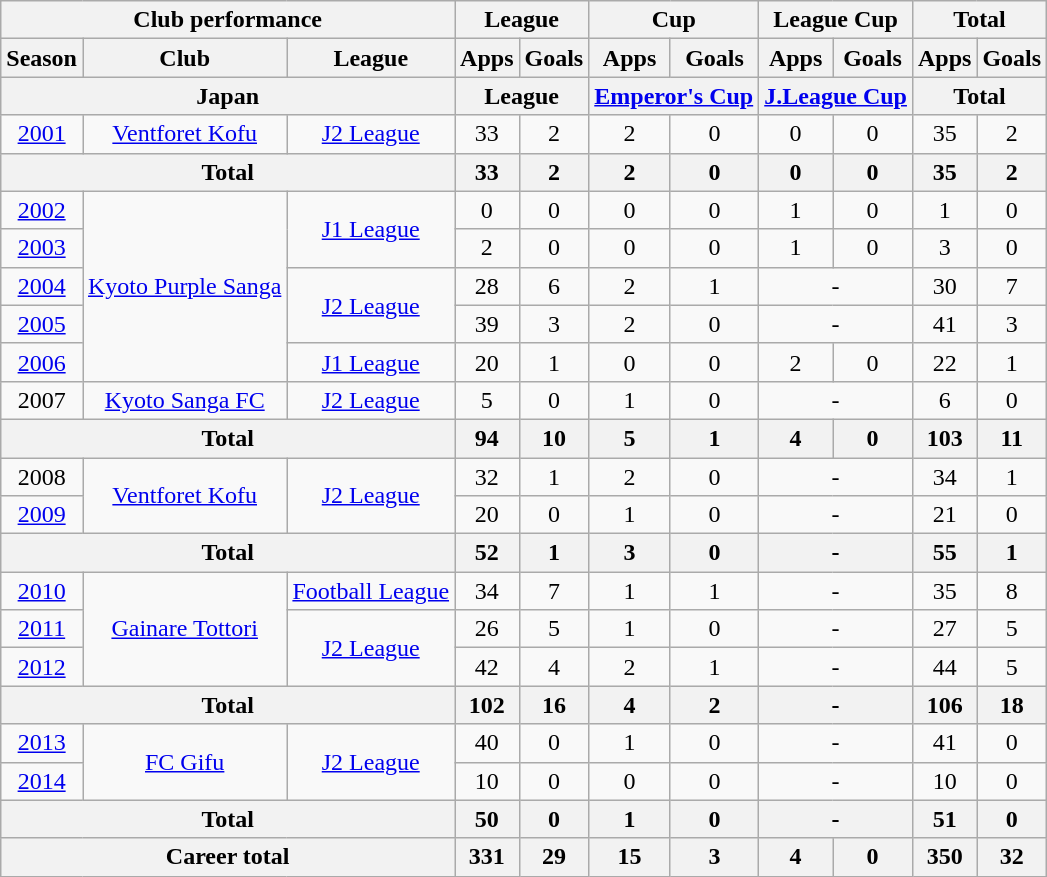<table class="wikitable" style="text-align:center;">
<tr>
<th colspan=3>Club performance</th>
<th colspan=2>League</th>
<th colspan=2>Cup</th>
<th colspan=2>League Cup</th>
<th colspan=2>Total</th>
</tr>
<tr>
<th>Season</th>
<th>Club</th>
<th>League</th>
<th>Apps</th>
<th>Goals</th>
<th>Apps</th>
<th>Goals</th>
<th>Apps</th>
<th>Goals</th>
<th>Apps</th>
<th>Goals</th>
</tr>
<tr>
<th colspan=3>Japan</th>
<th colspan=2>League</th>
<th colspan=2><a href='#'>Emperor's Cup</a></th>
<th colspan=2><a href='#'>J.League Cup</a></th>
<th colspan=2>Total</th>
</tr>
<tr>
<td><a href='#'>2001</a></td>
<td><a href='#'>Ventforet Kofu</a></td>
<td><a href='#'>J2 League</a></td>
<td>33</td>
<td>2</td>
<td>2</td>
<td>0</td>
<td>0</td>
<td>0</td>
<td>35</td>
<td>2</td>
</tr>
<tr>
<th colspan="3">Total</th>
<th>33</th>
<th>2</th>
<th>2</th>
<th>0</th>
<th>0</th>
<th>0</th>
<th>35</th>
<th>2</th>
</tr>
<tr>
<td><a href='#'>2002</a></td>
<td rowspan="5"><a href='#'>Kyoto Purple Sanga</a></td>
<td rowspan="2"><a href='#'>J1 League</a></td>
<td>0</td>
<td>0</td>
<td>0</td>
<td>0</td>
<td>1</td>
<td>0</td>
<td>1</td>
<td>0</td>
</tr>
<tr>
<td><a href='#'>2003</a></td>
<td>2</td>
<td>0</td>
<td>0</td>
<td>0</td>
<td>1</td>
<td>0</td>
<td>3</td>
<td>0</td>
</tr>
<tr>
<td><a href='#'>2004</a></td>
<td rowspan="2"><a href='#'>J2 League</a></td>
<td>28</td>
<td>6</td>
<td>2</td>
<td>1</td>
<td colspan="2">-</td>
<td>30</td>
<td>7</td>
</tr>
<tr>
<td><a href='#'>2005</a></td>
<td>39</td>
<td>3</td>
<td>2</td>
<td>0</td>
<td colspan="2">-</td>
<td>41</td>
<td>3</td>
</tr>
<tr>
<td><a href='#'>2006</a></td>
<td><a href='#'>J1 League</a></td>
<td>20</td>
<td>1</td>
<td>0</td>
<td>0</td>
<td>2</td>
<td>0</td>
<td>22</td>
<td>1</td>
</tr>
<tr>
<td>2007</td>
<td><a href='#'>Kyoto Sanga FC</a></td>
<td><a href='#'>J2 League</a></td>
<td>5</td>
<td>0</td>
<td>1</td>
<td>0</td>
<td colspan="2">-</td>
<td>6</td>
<td>0</td>
</tr>
<tr>
<th colspan="3">Total</th>
<th>94</th>
<th>10</th>
<th>5</th>
<th>1</th>
<th>4</th>
<th>0</th>
<th>103</th>
<th>11</th>
</tr>
<tr>
<td>2008</td>
<td rowspan="2"><a href='#'>Ventforet Kofu</a></td>
<td rowspan="2"><a href='#'>J2 League</a></td>
<td>32</td>
<td>1</td>
<td>2</td>
<td>0</td>
<td colspan="2">-</td>
<td>34</td>
<td>1</td>
</tr>
<tr>
<td><a href='#'>2009</a></td>
<td>20</td>
<td>0</td>
<td>1</td>
<td>0</td>
<td colspan="2">-</td>
<td>21</td>
<td>0</td>
</tr>
<tr>
<th colspan="3">Total</th>
<th>52</th>
<th>1</th>
<th>3</th>
<th>0</th>
<th colspan="2">-</th>
<th>55</th>
<th>1</th>
</tr>
<tr>
<td><a href='#'>2010</a></td>
<td rowspan="3"><a href='#'>Gainare Tottori</a></td>
<td><a href='#'>Football League</a></td>
<td>34</td>
<td>7</td>
<td>1</td>
<td>1</td>
<td colspan=2>-</td>
<td>35</td>
<td>8</td>
</tr>
<tr>
<td><a href='#'>2011</a></td>
<td rowspan="2"><a href='#'>J2 League</a></td>
<td>26</td>
<td>5</td>
<td>1</td>
<td>0</td>
<td colspan=2>-</td>
<td>27</td>
<td>5</td>
</tr>
<tr>
<td><a href='#'>2012</a></td>
<td>42</td>
<td>4</td>
<td>2</td>
<td>1</td>
<td colspan=2>-</td>
<td>44</td>
<td>5</td>
</tr>
<tr>
<th colspan="3">Total</th>
<th>102</th>
<th>16</th>
<th>4</th>
<th>2</th>
<th colspan="2">-</th>
<th>106</th>
<th>18</th>
</tr>
<tr>
<td><a href='#'>2013</a></td>
<td rowspan="2"><a href='#'>FC Gifu</a></td>
<td rowspan="2"><a href='#'>J2 League</a></td>
<td>40</td>
<td>0</td>
<td>1</td>
<td>0</td>
<td colspan=2>-</td>
<td>41</td>
<td>0</td>
</tr>
<tr>
<td><a href='#'>2014</a></td>
<td>10</td>
<td>0</td>
<td>0</td>
<td>0</td>
<td colspan=2>-</td>
<td>10</td>
<td>0</td>
</tr>
<tr>
<th colspan="3">Total</th>
<th>50</th>
<th>0</th>
<th>1</th>
<th>0</th>
<th colspan="2">-</th>
<th>51</th>
<th>0</th>
</tr>
<tr>
<th colspan=3>Career total</th>
<th>331</th>
<th>29</th>
<th>15</th>
<th>3</th>
<th>4</th>
<th>0</th>
<th>350</th>
<th>32</th>
</tr>
</table>
